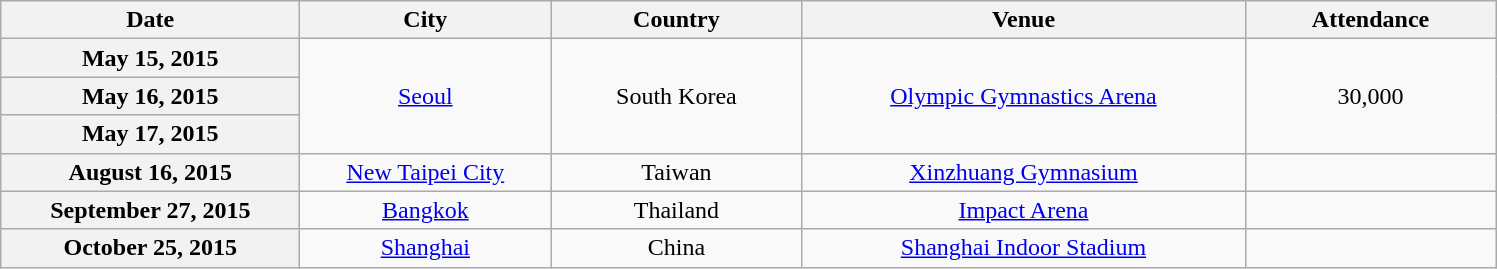<table class="wikitable plainrowheaders" style="text-align:center;">
<tr>
<th scope="col" style="width:12em">Date</th>
<th scope="col" style="width:10em">City</th>
<th scope="col" style="width:10em">Country</th>
<th scope="col" style="width:18em">Venue</th>
<th scope="col" style="width:10em">Attendance</th>
</tr>
<tr>
<th scope="row" style="text-align:center">May 15, 2015</th>
<td rowspan=3><a href='#'>Seoul</a></td>
<td rowspan=3>South Korea</td>
<td rowspan=3><a href='#'>Olympic Gymnastics Arena</a></td>
<td rowspan="3">30,000</td>
</tr>
<tr>
<th scope="row" style="text-align:center">May 16, 2015</th>
</tr>
<tr>
<th scope="row" style="text-align:center">May 17, 2015</th>
</tr>
<tr>
<th scope="row" style="text-align:center">August 16, 2015</th>
<td><a href='#'>New Taipei City</a></td>
<td>Taiwan</td>
<td><a href='#'>Xinzhuang Gymnasium</a></td>
<td></td>
</tr>
<tr>
<th scope="row" style="text-align:center">September 27, 2015</th>
<td><a href='#'>Bangkok</a></td>
<td>Thailand</td>
<td><a href='#'>Impact Arena</a></td>
<td></td>
</tr>
<tr>
<th scope="row" style="text-align:center">October 25, 2015</th>
<td><a href='#'>Shanghai</a></td>
<td>China</td>
<td><a href='#'>Shanghai Indoor Stadium</a></td>
<td></td>
</tr>
</table>
